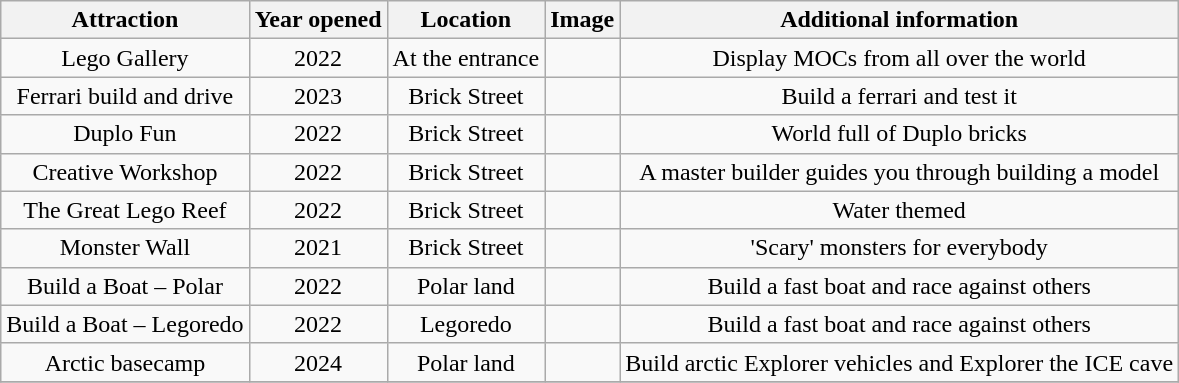<table class="wikitable sortable" style="font-size:100%;text-align:center;">
<tr>
<th>Attraction</th>
<th>Year opened</th>
<th>Location</th>
<th class="unsortable">Image</th>
<th class="unsortable">Additional information</th>
</tr>
<tr>
<td>Lego Gallery</td>
<td>2022</td>
<td>At the entrance</td>
<td></td>
<td>Display MOCs from all over the world</td>
</tr>
<tr>
<td>Ferrari build and drive</td>
<td>2023</td>
<td>Brick Street</td>
<td></td>
<td>Build a ferrari and test it</td>
</tr>
<tr>
<td>Duplo Fun</td>
<td>2022</td>
<td>Brick Street</td>
<td></td>
<td>World full of Duplo bricks</td>
</tr>
<tr>
<td>Creative Workshop</td>
<td>2022</td>
<td>Brick Street</td>
<td></td>
<td>A master builder guides you through building a model</td>
</tr>
<tr>
<td>The Great Lego Reef</td>
<td>2022</td>
<td>Brick Street</td>
<td></td>
<td>Water themed</td>
</tr>
<tr>
<td>Monster Wall</td>
<td>2021</td>
<td>Brick Street</td>
<td></td>
<td>'Scary' monsters for everybody</td>
</tr>
<tr>
<td>Build a Boat – Polar</td>
<td>2022</td>
<td>Polar land</td>
<td></td>
<td>Build a fast boat and race against others</td>
</tr>
<tr>
<td>Build a Boat – Legoredo</td>
<td>2022</td>
<td>Legoredo</td>
<td></td>
<td>Build a fast boat and race against others</td>
</tr>
<tr>
<td>Arctic basecamp</td>
<td>2024</td>
<td>Polar land</td>
<td></td>
<td>Build arctic Explorer vehicles and Explorer the ICE cave</td>
</tr>
<tr>
</tr>
</table>
